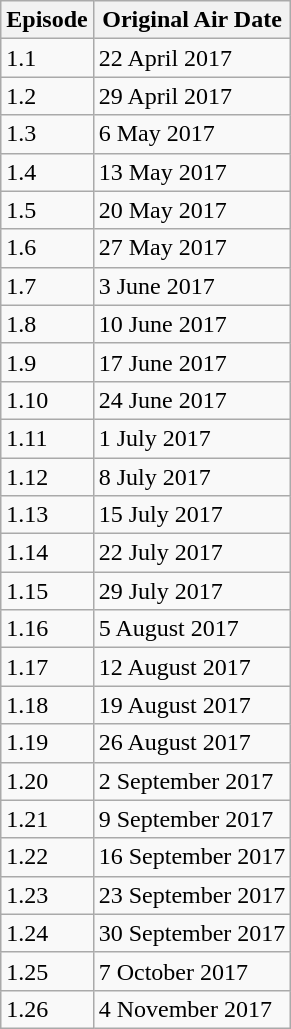<table class="wikitable">
<tr>
<th>Episode</th>
<th><strong>Original Air Date</strong></th>
</tr>
<tr>
<td>1.1</td>
<td>22 April 2017</td>
</tr>
<tr>
<td>1.2</td>
<td>29 April 2017</td>
</tr>
<tr>
<td>1.3</td>
<td>6 May 2017</td>
</tr>
<tr>
<td>1.4</td>
<td>13 May 2017</td>
</tr>
<tr>
<td>1.5</td>
<td>20 May 2017</td>
</tr>
<tr>
<td>1.6</td>
<td>27 May 2017</td>
</tr>
<tr>
<td>1.7</td>
<td>3 June 2017</td>
</tr>
<tr>
<td>1.8</td>
<td>10 June 2017</td>
</tr>
<tr>
<td>1.9</td>
<td>17 June 2017</td>
</tr>
<tr>
<td>1.10</td>
<td>24 June 2017</td>
</tr>
<tr>
<td>1.11</td>
<td>1 July 2017</td>
</tr>
<tr>
<td>1.12</td>
<td>8 July 2017</td>
</tr>
<tr>
<td>1.13</td>
<td>15 July 2017</td>
</tr>
<tr>
<td>1.14</td>
<td>22 July 2017</td>
</tr>
<tr>
<td>1.15</td>
<td>29 July 2017</td>
</tr>
<tr>
<td>1.16</td>
<td>5 August 2017</td>
</tr>
<tr>
<td>1.17</td>
<td>12 August 2017</td>
</tr>
<tr>
<td>1.18</td>
<td>19 August 2017</td>
</tr>
<tr>
<td>1.19</td>
<td>26 August 2017</td>
</tr>
<tr>
<td>1.20</td>
<td>2 September 2017</td>
</tr>
<tr>
<td>1.21</td>
<td>9 September 2017</td>
</tr>
<tr>
<td>1.22</td>
<td>16 September 2017</td>
</tr>
<tr>
<td>1.23</td>
<td>23 September 2017</td>
</tr>
<tr>
<td>1.24</td>
<td>30 September 2017</td>
</tr>
<tr>
<td>1.25</td>
<td>7 October 2017</td>
</tr>
<tr>
<td>1.26</td>
<td>4 November 2017</td>
</tr>
</table>
